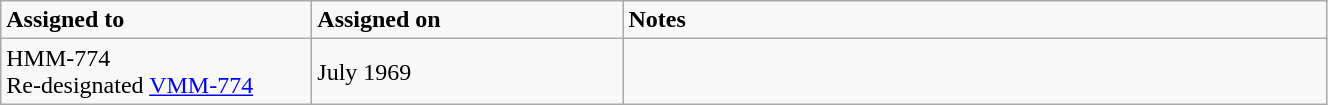<table class="wikitable" style="width: 70%;">
<tr>
<td style="width: 200px;"><strong>Assigned to</strong></td>
<td style="width: 200px;"><strong>Assigned on</strong></td>
<td><strong>Notes</strong></td>
</tr>
<tr>
<td>HMM-774<br>Re-designated <a href='#'>VMM-774</a></td>
<td>July 1969</td>
<td></td>
</tr>
</table>
